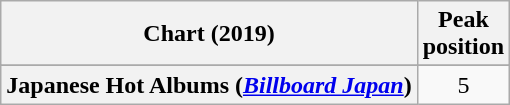<table class="wikitable sortable plainrowheaders" style="text-align:center">
<tr>
<th scope="col">Chart (2019)</th>
<th scope="col">Peak<br>position</th>
</tr>
<tr>
</tr>
<tr>
<th scope="row">Japanese Hot Albums (<em><a href='#'>Billboard Japan</a></em>)</th>
<td>5</td>
</tr>
</table>
